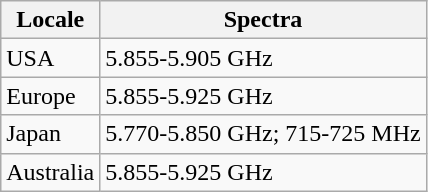<table class="wikitable">
<tr>
<th>Locale</th>
<th>Spectra</th>
</tr>
<tr>
<td>USA</td>
<td>5.855-5.905 GHz</td>
</tr>
<tr>
<td>Europe</td>
<td>5.855-5.925 GHz</td>
</tr>
<tr>
<td>Japan</td>
<td>5.770-5.850 GHz; 715-725 MHz</td>
</tr>
<tr>
<td>Australia</td>
<td>5.855-5.925 GHz</td>
</tr>
</table>
